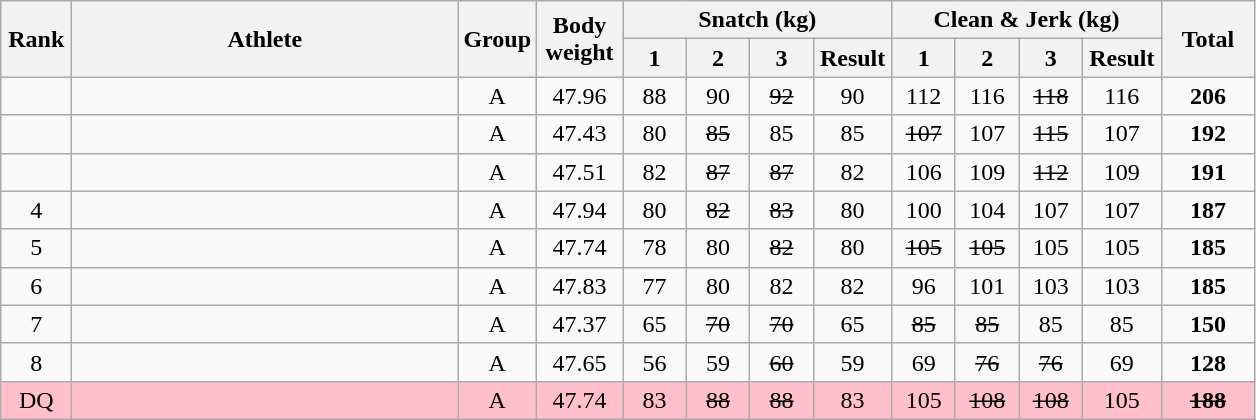<table class = "wikitable" style="text-align:center;">
<tr>
<th rowspan=2 width=40>Rank</th>
<th rowspan=2 width=250>Athlete</th>
<th rowspan=2 width=40>Group</th>
<th rowspan=2 width=50>Body weight</th>
<th colspan=4>Snatch (kg)</th>
<th colspan=4>Clean & Jerk (kg)</th>
<th rowspan=2 width=55>Total</th>
</tr>
<tr>
<th width=35>1</th>
<th width=35>2</th>
<th width=35>3</th>
<th width=45>Result</th>
<th width=35>1</th>
<th width=35>2</th>
<th width=35>3</th>
<th width=45>Result</th>
</tr>
<tr>
<td></td>
<td align=left></td>
<td>A</td>
<td>47.96</td>
<td>88</td>
<td>90</td>
<td><s>92</s></td>
<td>90</td>
<td>112</td>
<td>116</td>
<td><s>118</s></td>
<td>116</td>
<td><strong>206</strong></td>
</tr>
<tr>
<td></td>
<td align=left></td>
<td>A</td>
<td>47.43</td>
<td>80</td>
<td><s>85</s></td>
<td>85</td>
<td>85</td>
<td><s>107</s></td>
<td>107</td>
<td><s>115</s></td>
<td>107</td>
<td><strong>192</strong></td>
</tr>
<tr>
<td></td>
<td align=left></td>
<td>A</td>
<td>47.51</td>
<td>82</td>
<td><s>87</s></td>
<td><s>87</s></td>
<td>82</td>
<td>106</td>
<td>109</td>
<td><s>112</s></td>
<td>109</td>
<td><strong>191</strong></td>
</tr>
<tr>
<td>4</td>
<td align=left></td>
<td>A</td>
<td>47.94</td>
<td>80</td>
<td><s>82</s></td>
<td><s>83</s></td>
<td>80</td>
<td>100</td>
<td>104</td>
<td>107</td>
<td>107</td>
<td><strong>187</strong></td>
</tr>
<tr>
<td>5</td>
<td align=left></td>
<td>A</td>
<td>47.74</td>
<td>78</td>
<td>80</td>
<td><s>82</s></td>
<td>80</td>
<td><s>105</s></td>
<td><s>105</s></td>
<td>105</td>
<td>105</td>
<td><strong>185</strong></td>
</tr>
<tr>
<td>6</td>
<td align=left></td>
<td>A</td>
<td>47.83</td>
<td>77</td>
<td>80</td>
<td>82</td>
<td>82</td>
<td>96</td>
<td>101</td>
<td>103</td>
<td>103</td>
<td><strong>185</strong></td>
</tr>
<tr>
<td>7</td>
<td align=left></td>
<td>A</td>
<td>47.37</td>
<td>65</td>
<td><s>70</s></td>
<td><s>70</s></td>
<td>65</td>
<td><s>85</s></td>
<td><s>85</s></td>
<td>85</td>
<td>85</td>
<td><strong>150</strong></td>
</tr>
<tr>
<td>8</td>
<td align=left></td>
<td>A</td>
<td>47.65</td>
<td>56</td>
<td>59</td>
<td><s>60</s></td>
<td>59</td>
<td>69</td>
<td><s>76</s></td>
<td><s>76</s></td>
<td>69</td>
<td><strong>128</strong></td>
</tr>
<tr bgcolor=pink>
<td>DQ</td>
<td align=left></td>
<td>A</td>
<td>47.74</td>
<td>83</td>
<td><s>88</s></td>
<td><s>88</s></td>
<td>83</td>
<td>105</td>
<td><s>108</s></td>
<td><s>108</s></td>
<td>105</td>
<td><s><strong>188</strong></s></td>
</tr>
</table>
